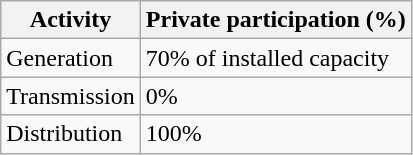<table class="wikitable">
<tr>
<th !style="text-align: center; background-color:#ffdead;">Activity</th>
<th !style="text-align: center; background-color:#ffdead;">Private participation (%)</th>
</tr>
<tr>
<td>Generation</td>
<td>70% of installed capacity</td>
</tr>
<tr>
<td>Transmission</td>
<td>0%</td>
</tr>
<tr>
<td>Distribution</td>
<td>100%</td>
</tr>
</table>
